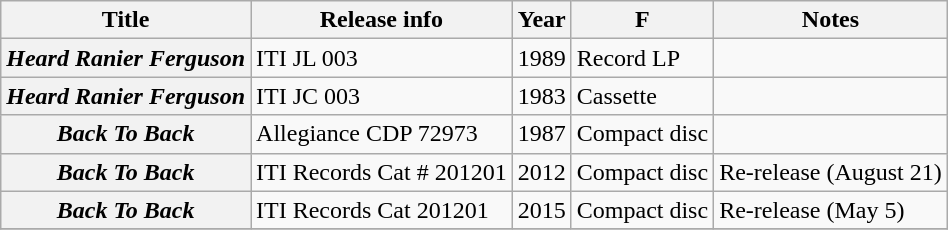<table class="wikitable plainrowheaders sortable">
<tr>
<th scope="col">Title</th>
<th scope="col">Release info</th>
<th scope="col">Year</th>
<th scope="col">F</th>
<th scope="col" class="unsortable">Notes</th>
</tr>
<tr>
<th scope="row"><em>Heard Ranier Ferguson</em></th>
<td>ITI JL 003</td>
<td>1989</td>
<td>Record LP</td>
<td></td>
</tr>
<tr>
<th scope="row"><em>Heard Ranier Ferguson</em></th>
<td>ITI JC 003</td>
<td>1983</td>
<td>Cassette</td>
<td></td>
</tr>
<tr>
<th scope="row"><em>Back To Back</em></th>
<td>Allegiance CDP 72973</td>
<td>1987</td>
<td>Compact disc</td>
<td></td>
</tr>
<tr>
<th scope="row"><em>Back To Back</em></th>
<td>ITI Records Cat # 201201</td>
<td>2012</td>
<td>Compact disc</td>
<td>Re-release (August 21)</td>
</tr>
<tr>
<th scope="row"><em>Back To Back</em></th>
<td>ITI Records Cat 201201</td>
<td>2015</td>
<td>Compact disc</td>
<td>Re-release (May 5)</td>
</tr>
<tr>
</tr>
</table>
